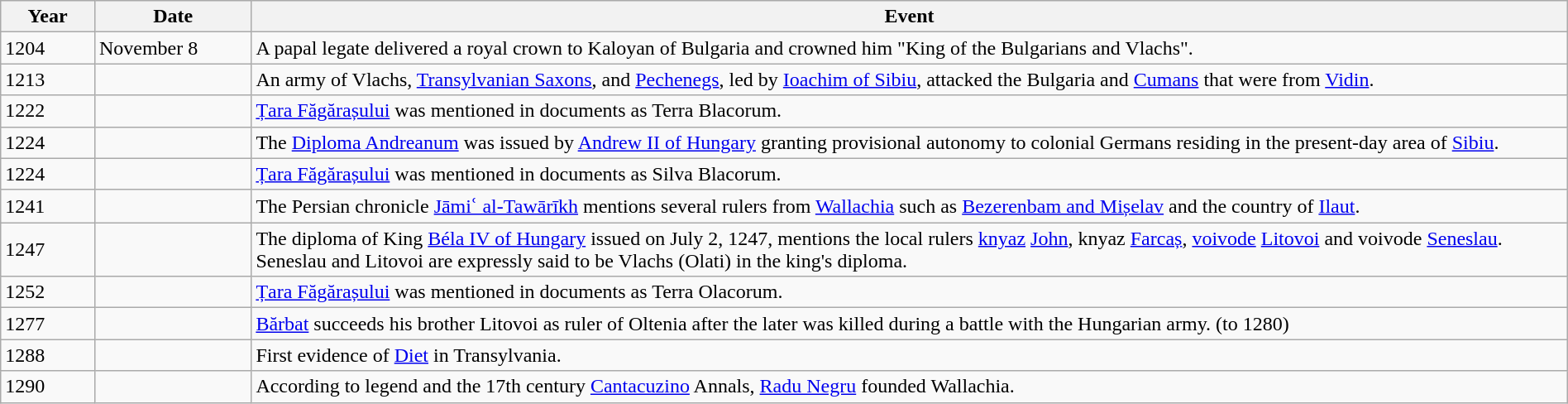<table class="wikitable" width="100%">
<tr>
<th style="width:6%">Year</th>
<th style="width:10%">Date</th>
<th>Event</th>
</tr>
<tr>
<td>1204</td>
<td>November 8</td>
<td>A papal legate delivered a royal crown to Kaloyan of Bulgaria and crowned him "King of the Bulgarians and Vlachs".</td>
</tr>
<tr>
<td>1213</td>
<td></td>
<td>An army of Vlachs, <a href='#'>Transylvanian Saxons</a>, and <a href='#'>Pechenegs</a>, led by <a href='#'>Ioachim of Sibiu</a>, attacked the Bulgaria and <a href='#'>Cumans</a> that were from <a href='#'>Vidin</a>.</td>
</tr>
<tr>
<td>1222</td>
<td></td>
<td><a href='#'>Țara Făgărașului</a> was mentioned in documents as Terra Blacorum.</td>
</tr>
<tr>
<td>1224</td>
<td></td>
<td>The <a href='#'>Diploma Andreanum</a> was issued by <a href='#'>Andrew II of Hungary</a> granting provisional autonomy to colonial Germans residing in the present-day area of <a href='#'>Sibiu</a>.</td>
</tr>
<tr>
<td>1224</td>
<td></td>
<td><a href='#'>Țara Făgărașului</a> was mentioned in documents as Silva Blacorum.</td>
</tr>
<tr>
<td>1241</td>
<td></td>
<td>The Persian chronicle <a href='#'>Jāmiʿ al-Tawārīkh</a> mentions several rulers from <a href='#'>Wallachia</a> such as <a href='#'>Bezerenbam and Mișelav</a> and the country of <a href='#'>Ilaut</a>.</td>
</tr>
<tr>
<td>1247</td>
<td></td>
<td>The diploma of King <a href='#'>Béla IV of Hungary</a> issued on July 2, 1247, mentions the local rulers <a href='#'>knyaz</a> <a href='#'>John</a>, knyaz <a href='#'>Farcaș</a>, <a href='#'>voivode</a> <a href='#'>Litovoi</a> and voivode <a href='#'>Seneslau</a>. Seneslau and Litovoi are expressly said to be Vlachs (Olati) in the king's diploma.</td>
</tr>
<tr>
<td>1252</td>
<td></td>
<td><a href='#'>Țara Făgărașului</a> was mentioned in documents as Terra Olacorum.</td>
</tr>
<tr>
<td>1277</td>
<td></td>
<td><a href='#'>Bărbat</a> succeeds his brother Litovoi as ruler of Oltenia after the later was killed during a battle with the Hungarian army. (to 1280)</td>
</tr>
<tr>
<td>1288</td>
<td></td>
<td>First evidence of <a href='#'>Diet</a> in Transylvania.</td>
</tr>
<tr>
<td>1290</td>
<td></td>
<td>According to legend and the 17th century <a href='#'>Cantacuzino</a> Annals, <a href='#'>Radu Negru</a> founded Wallachia.</td>
</tr>
</table>
